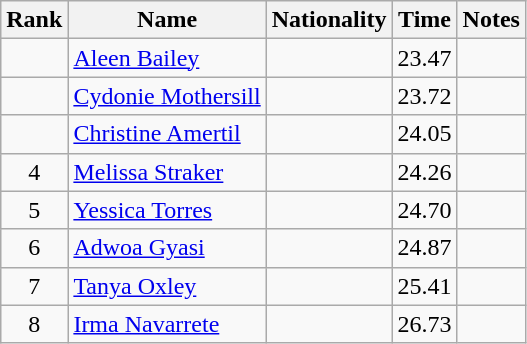<table class="wikitable sortable" style="text-align:center">
<tr>
<th>Rank</th>
<th>Name</th>
<th>Nationality</th>
<th>Time</th>
<th>Notes</th>
</tr>
<tr>
<td align=center></td>
<td align=left><a href='#'>Aleen Bailey</a></td>
<td align=left></td>
<td>23.47</td>
<td></td>
</tr>
<tr>
<td align=center></td>
<td align=left><a href='#'>Cydonie Mothersill</a></td>
<td align=left></td>
<td>23.72</td>
<td></td>
</tr>
<tr>
<td align=center></td>
<td align=left><a href='#'>Christine Amertil</a></td>
<td align=left></td>
<td>24.05</td>
<td></td>
</tr>
<tr>
<td align=center>4</td>
<td align=left><a href='#'>Melissa Straker</a></td>
<td align=left></td>
<td>24.26</td>
<td></td>
</tr>
<tr>
<td align=center>5</td>
<td align=left><a href='#'>Yessica Torres</a></td>
<td align=left></td>
<td>24.70</td>
<td></td>
</tr>
<tr>
<td align=center>6</td>
<td align=left><a href='#'>Adwoa Gyasi</a></td>
<td align=left></td>
<td>24.87</td>
<td></td>
</tr>
<tr>
<td align=center>7</td>
<td align=left><a href='#'>Tanya Oxley</a></td>
<td align=left></td>
<td>25.41</td>
<td></td>
</tr>
<tr>
<td align=center>8</td>
<td align=left><a href='#'>Irma Navarrete</a></td>
<td align=left></td>
<td>26.73</td>
<td></td>
</tr>
</table>
